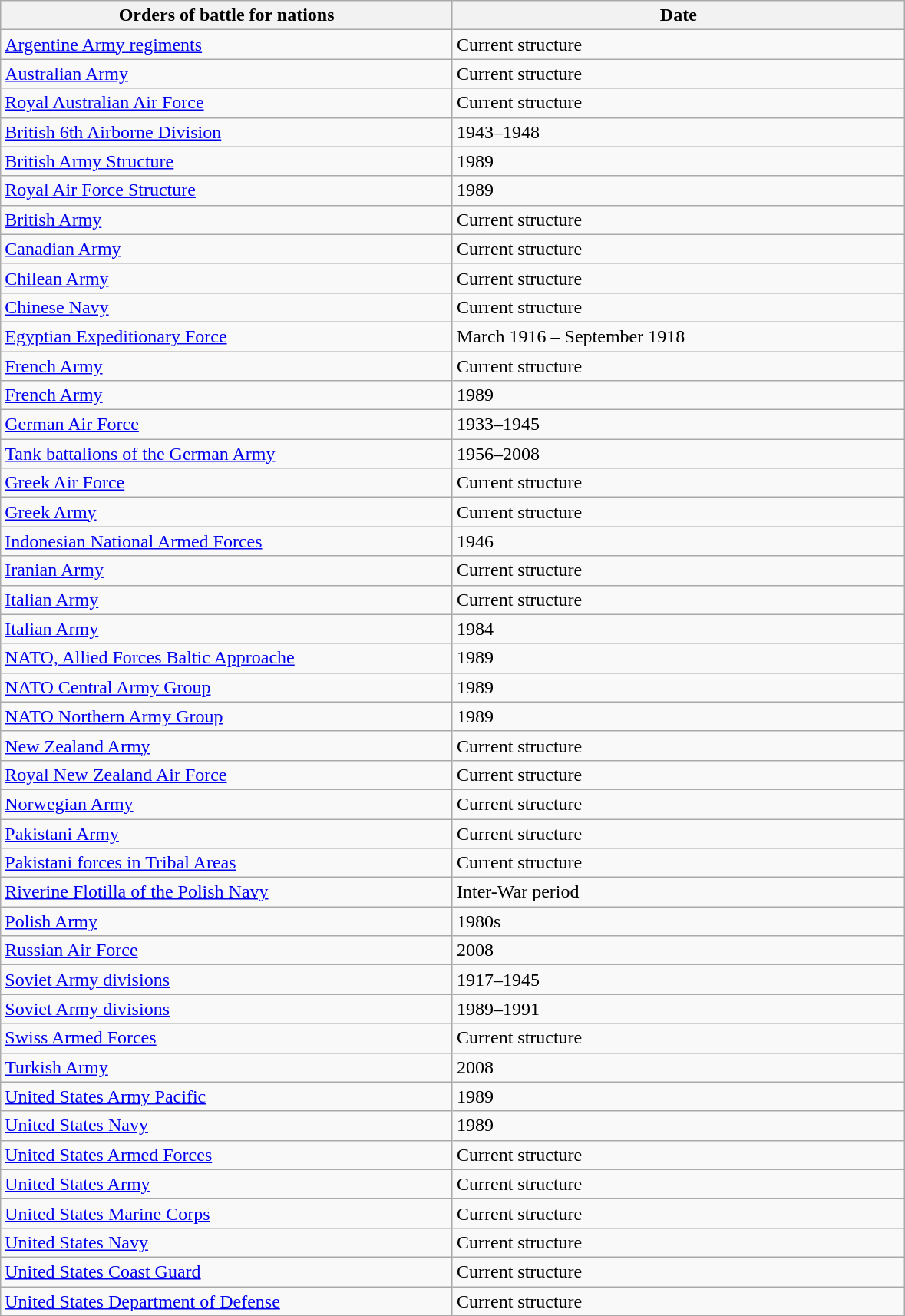<table class="wikitable">
<tr>
<th style="width: 33%;">Orders of battle for nations</th>
<th style="width: 33%;">Date</th>
</tr>
<tr>
<td><a href='#'>Argentine Army regiments</a></td>
<td>Current structure</td>
</tr>
<tr>
<td><a href='#'>Australian Army</a></td>
<td>Current structure</td>
</tr>
<tr>
<td><a href='#'>Royal Australian Air Force</a></td>
<td>Current structure</td>
</tr>
<tr>
<td><a href='#'>British 6th Airborne Division</a></td>
<td>1943–1948</td>
</tr>
<tr>
<td><a href='#'>British Army Structure</a></td>
<td>1989</td>
</tr>
<tr>
<td><a href='#'>Royal Air Force Structure</a></td>
<td>1989</td>
</tr>
<tr>
<td><a href='#'>British Army</a></td>
<td>Current structure</td>
</tr>
<tr>
<td><a href='#'>Canadian Army</a></td>
<td>Current structure</td>
</tr>
<tr>
<td><a href='#'>Chilean Army</a></td>
<td>Current structure</td>
</tr>
<tr>
<td><a href='#'>Chinese Navy</a></td>
<td>Current structure</td>
</tr>
<tr>
<td><a href='#'>Egyptian Expeditionary Force</a></td>
<td>March 1916 – September 1918</td>
</tr>
<tr>
<td><a href='#'>French Army</a></td>
<td>Current structure</td>
</tr>
<tr>
<td><a href='#'>French Army</a></td>
<td>1989</td>
</tr>
<tr>
<td><a href='#'>German Air Force</a></td>
<td>1933–1945</td>
</tr>
<tr>
<td><a href='#'>Tank battalions of the German Army</a></td>
<td>1956–2008</td>
</tr>
<tr>
<td><a href='#'>Greek Air Force</a></td>
<td>Current structure</td>
</tr>
<tr>
<td><a href='#'>Greek Army</a></td>
<td>Current structure</td>
</tr>
<tr>
<td><a href='#'>Indonesian National Armed Forces</a></td>
<td>1946</td>
</tr>
<tr>
<td><a href='#'>Iranian Army</a></td>
<td>Current structure</td>
</tr>
<tr>
<td><a href='#'>Italian Army</a></td>
<td>Current structure</td>
</tr>
<tr>
<td><a href='#'>Italian Army</a></td>
<td>1984</td>
</tr>
<tr>
<td><a href='#'>NATO, Allied Forces Baltic Approache</a></td>
<td>1989</td>
</tr>
<tr>
<td><a href='#'>NATO Central Army Group</a></td>
<td>1989</td>
</tr>
<tr>
<td><a href='#'>NATO Northern Army Group</a></td>
<td>1989</td>
</tr>
<tr>
<td><a href='#'>New Zealand Army</a></td>
<td>Current structure</td>
</tr>
<tr>
<td><a href='#'>Royal New Zealand Air Force</a></td>
<td>Current structure</td>
</tr>
<tr>
<td><a href='#'>Norwegian Army</a></td>
<td>Current structure</td>
</tr>
<tr>
<td><a href='#'>Pakistani Army</a></td>
<td>Current structure</td>
</tr>
<tr>
<td><a href='#'>Pakistani forces in Tribal Areas</a></td>
<td>Current structure</td>
</tr>
<tr>
<td><a href='#'>Riverine Flotilla of the Polish Navy</a></td>
<td>Inter-War period</td>
</tr>
<tr>
<td><a href='#'>Polish Army</a></td>
<td>1980s</td>
</tr>
<tr>
<td><a href='#'>Russian Air Force</a></td>
<td>2008</td>
</tr>
<tr>
<td><a href='#'>Soviet Army divisions</a></td>
<td>1917–1945</td>
</tr>
<tr>
<td><a href='#'>Soviet Army divisions</a></td>
<td>1989–1991</td>
</tr>
<tr>
<td><a href='#'>Swiss Armed Forces</a></td>
<td>Current structure</td>
</tr>
<tr>
<td><a href='#'>Turkish Army</a></td>
<td>2008</td>
</tr>
<tr>
<td><a href='#'>United States Army Pacific</a></td>
<td>1989</td>
</tr>
<tr>
<td><a href='#'>United States Navy</a></td>
<td>1989</td>
</tr>
<tr>
<td><a href='#'>United States Armed Forces</a></td>
<td>Current structure</td>
</tr>
<tr>
<td><a href='#'>United States Army</a></td>
<td>Current structure</td>
</tr>
<tr>
<td><a href='#'>United States Marine Corps</a></td>
<td>Current structure</td>
</tr>
<tr>
<td><a href='#'>United States Navy</a></td>
<td>Current structure</td>
</tr>
<tr>
<td><a href='#'>United States Coast Guard</a></td>
<td>Current structure</td>
</tr>
<tr>
<td><a href='#'>United States Department of Defense</a></td>
<td>Current structure</td>
</tr>
</table>
